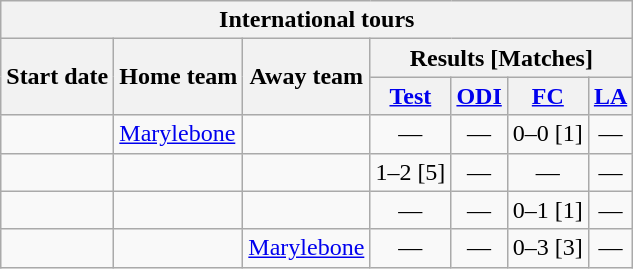<table class="wikitable">
<tr>
<th colspan="7">International tours</th>
</tr>
<tr>
<th rowspan="2">Start date</th>
<th rowspan="2">Home team</th>
<th rowspan="2">Away team</th>
<th colspan="4">Results [Matches]</th>
</tr>
<tr>
<th><a href='#'>Test</a></th>
<th><a href='#'>ODI</a></th>
<th><a href='#'>FC</a></th>
<th><a href='#'>LA</a></th>
</tr>
<tr>
<td><a href='#'></a></td>
<td><a href='#'>Marylebone</a></td>
<td></td>
<td ; style="text-align:center">—</td>
<td ; style="text-align:center">—</td>
<td>0–0 [1]</td>
<td ; style="text-align:center">—</td>
</tr>
<tr>
<td><a href='#'></a></td>
<td></td>
<td></td>
<td>1–2 [5]</td>
<td ; style="text-align:center">—</td>
<td ; style="text-align:center">—</td>
<td ; style="text-align:center">—</td>
</tr>
<tr>
<td><a href='#'></a></td>
<td></td>
<td></td>
<td ; style="text-align:center">—</td>
<td ; style="text-align:center">—</td>
<td>0–1 [1]</td>
<td ; style="text-align:center">—</td>
</tr>
<tr>
<td><a href='#'></a></td>
<td></td>
<td><a href='#'>Marylebone</a></td>
<td ; style="text-align:center">—</td>
<td ; style="text-align:center">—</td>
<td>0–3 [3]</td>
<td ; style="text-align:center">—</td>
</tr>
</table>
